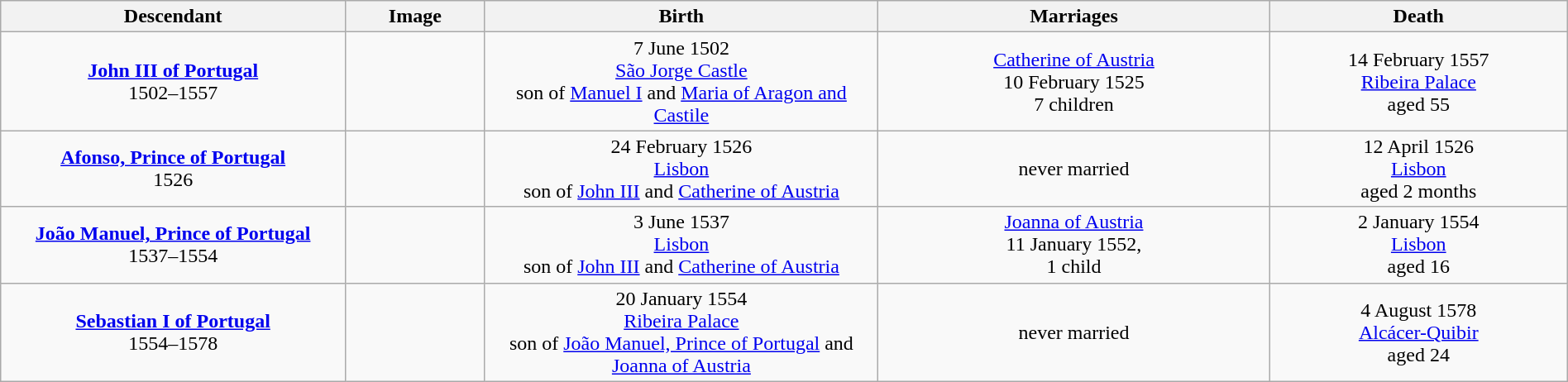<table style="text-align:center; width:100%" class="wikitable">
<tr>
<th style="width:22%;">Descendant</th>
<th style="width:105px;">Image</th>
<th>Birth</th>
<th style="width:25%;">Marriages</th>
<th style="width:19%;">Death</th>
</tr>
<tr>
<td><strong><a href='#'>John III of Portugal</a></strong><br>1502–1557</td>
<td></td>
<td>7 June 1502<br><a href='#'>São Jorge Castle</a><br>son of <a href='#'>Manuel I</a> and <a href='#'>Maria of Aragon and Castile</a></td>
<td><a href='#'>Catherine of Austria</a><br>10 February 1525<br>7 children</td>
<td>14 February 1557<br><a href='#'>Ribeira Palace</a><br>aged 55</td>
</tr>
<tr>
<td><strong><a href='#'>Afonso, Prince of Portugal</a></strong><br>1526</td>
<td></td>
<td>24 February 1526<br><a href='#'>Lisbon</a><br>son of <a href='#'>John III</a> and <a href='#'>Catherine of Austria</a></td>
<td>never married</td>
<td>12 April 1526<br><a href='#'>Lisbon</a><br>aged 2 months</td>
</tr>
<tr>
<td><strong><a href='#'>João Manuel, Prince of Portugal</a></strong><br>1537–1554</td>
<td></td>
<td>3 June 1537<br><a href='#'>Lisbon</a><br>son of <a href='#'>John III</a> and <a href='#'>Catherine of Austria</a></td>
<td><a href='#'>Joanna of Austria</a><br>11 January 1552,<br>1 child</td>
<td>2 January 1554<br><a href='#'>Lisbon</a><br>aged 16</td>
</tr>
<tr>
<td><strong><a href='#'>Sebastian I of Portugal</a></strong><br>1554–1578</td>
<td></td>
<td>20 January 1554<br><a href='#'>Ribeira Palace</a><br>son of <a href='#'>João Manuel, Prince of Portugal</a> and <a href='#'>Joanna of Austria</a></td>
<td>never married</td>
<td>4 August 1578<br><a href='#'>Alcácer-Quibir</a><br>aged 24</td>
</tr>
</table>
